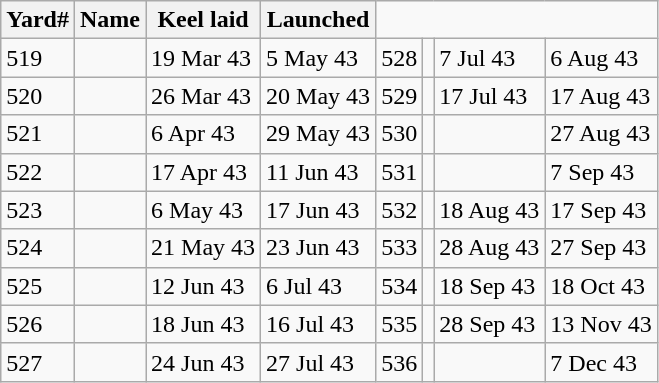<table class=wikitable>
<tr>
<th>Yard#</th>
<th>Name</th>
<th>Keel laid</th>
<th>Launched</th>
</tr>
<tr>
<td>519</td>
<td></td>
<td>19 Mar 43</td>
<td>5 May 43</td>
<td>528</td>
<td></td>
<td>7 Jul 43</td>
<td>6 Aug 43</td>
</tr>
<tr>
<td>520</td>
<td></td>
<td>26 Mar 43</td>
<td>20 May 43</td>
<td>529</td>
<td></td>
<td>17 Jul 43</td>
<td>17 Aug 43</td>
</tr>
<tr>
<td>521</td>
<td></td>
<td>6 Apr 43</td>
<td>29 May 43</td>
<td>530</td>
<td></td>
<td></td>
<td>27 Aug 43</td>
</tr>
<tr>
<td>522</td>
<td></td>
<td>17 Apr 43</td>
<td>11 Jun 43</td>
<td>531</td>
<td></td>
<td></td>
<td>7 Sep 43</td>
</tr>
<tr>
<td>523</td>
<td></td>
<td>6 May 43</td>
<td>17 Jun 43</td>
<td>532</td>
<td></td>
<td>18 Aug 43</td>
<td>17 Sep 43</td>
</tr>
<tr>
<td>524</td>
<td></td>
<td>21 May 43</td>
<td>23 Jun 43</td>
<td>533</td>
<td></td>
<td>28 Aug 43</td>
<td>27 Sep 43</td>
</tr>
<tr>
<td>525</td>
<td></td>
<td>12 Jun 43</td>
<td>6 Jul 43</td>
<td>534</td>
<td></td>
<td>18 Sep 43</td>
<td>18 Oct 43</td>
</tr>
<tr>
<td>526</td>
<td></td>
<td>18 Jun 43</td>
<td>16 Jul 43</td>
<td>535</td>
<td></td>
<td>28 Sep 43</td>
<td>13 Nov 43</td>
</tr>
<tr>
<td>527</td>
<td></td>
<td>24 Jun 43</td>
<td>27 Jul 43</td>
<td>536</td>
<td></td>
<td></td>
<td>7 Dec 43</td>
</tr>
</table>
